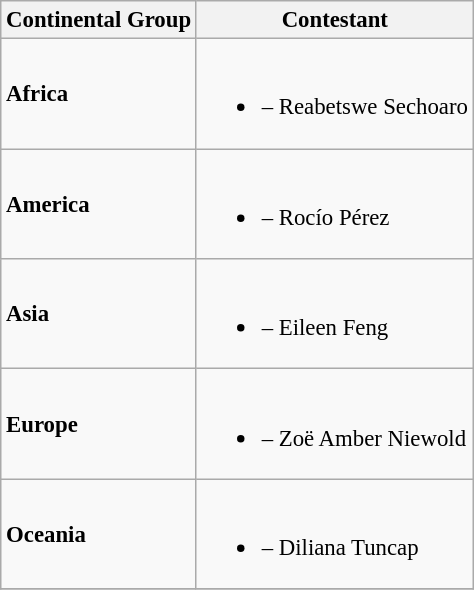<table class="wikitable sortable" style="font-size:95%;">
<tr>
<th>Continental Group</th>
<th>Contestant</th>
</tr>
<tr>
<td><strong>Africa</strong></td>
<td><br><ul><li> – Reabetswe Sechoaro</li></ul></td>
</tr>
<tr>
<td><strong>America</strong></td>
<td><br><ul><li> – Rocío Pérez</li></ul></td>
</tr>
<tr>
<td><strong>Asia</strong></td>
<td><br><ul><li> – Eileen Feng</li></ul></td>
</tr>
<tr>
<td><strong>Europe</strong></td>
<td><br><ul><li> – Zoë Amber Niewold</li></ul></td>
</tr>
<tr>
<td><strong>Oceania</strong></td>
<td><br><ul><li> – Diliana Tuncap</li></ul></td>
</tr>
<tr>
</tr>
</table>
